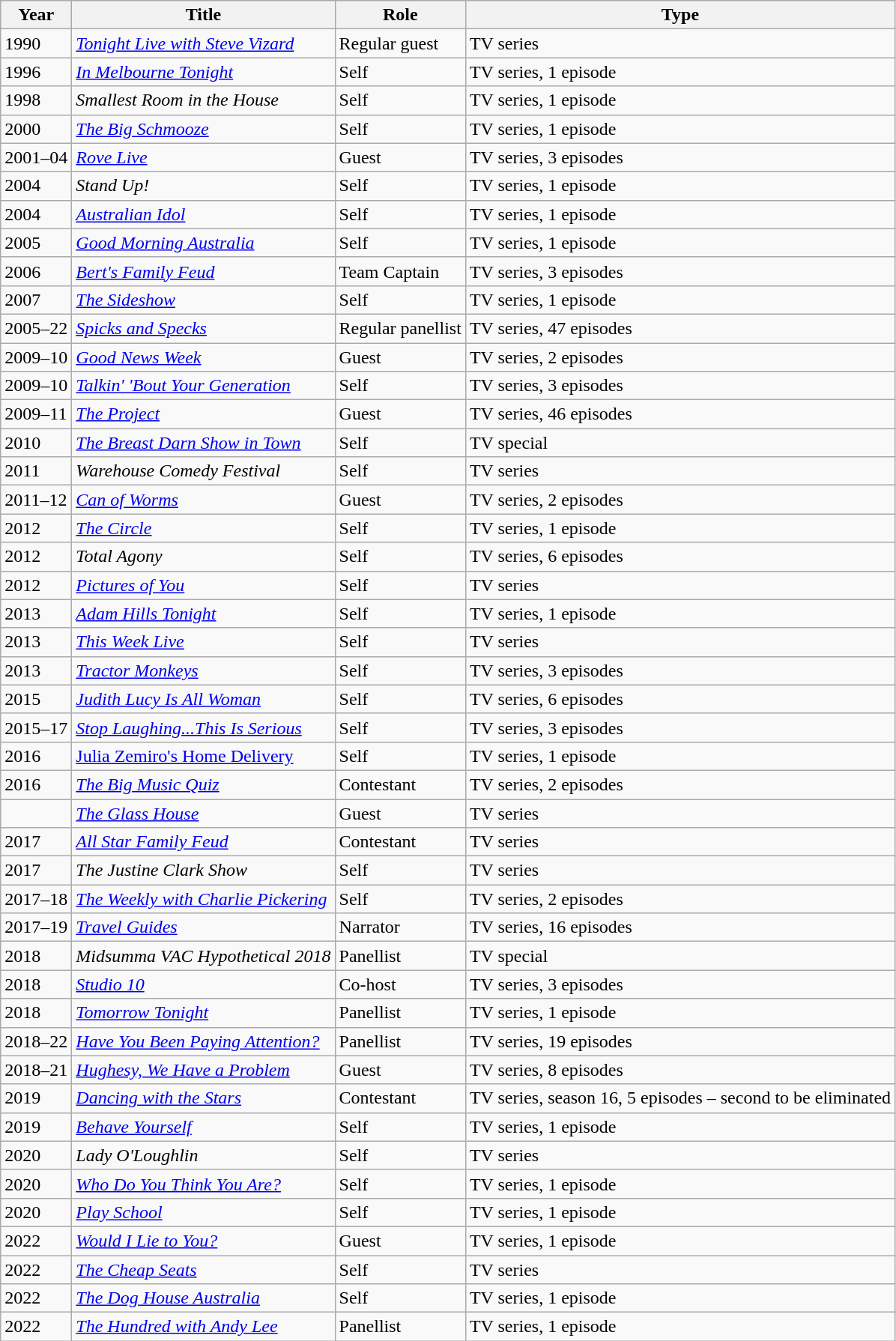<table class="wikitable">
<tr>
<th>Year</th>
<th>Title</th>
<th>Role</th>
<th>Type</th>
</tr>
<tr>
<td>1990</td>
<td><em><a href='#'>Tonight Live with Steve Vizard</a></em></td>
<td>Regular guest</td>
<td>TV series</td>
</tr>
<tr>
<td>1996</td>
<td><em><a href='#'>In Melbourne Tonight</a></em></td>
<td>Self</td>
<td>TV series, 1 episode</td>
</tr>
<tr>
<td>1998</td>
<td><em>Smallest Room in the House</em></td>
<td>Self</td>
<td>TV series, 1 episode</td>
</tr>
<tr>
<td>2000</td>
<td><em><a href='#'>The Big Schmooze</a></em></td>
<td>Self</td>
<td>TV series, 1 episode</td>
</tr>
<tr>
<td>2001–04</td>
<td><em><a href='#'>Rove Live</a></em></td>
<td>Guest</td>
<td>TV series, 3 episodes</td>
</tr>
<tr>
<td>2004</td>
<td><em>Stand Up!</em></td>
<td>Self</td>
<td>TV series, 1 episode</td>
</tr>
<tr>
<td>2004</td>
<td><em><a href='#'>Australian Idol</a></em></td>
<td>Self</td>
<td>TV series, 1 episode</td>
</tr>
<tr>
<td>2005</td>
<td><em><a href='#'>Good Morning Australia</a></em></td>
<td>Self</td>
<td>TV series, 1 episode</td>
</tr>
<tr>
<td>2006</td>
<td><em><a href='#'>Bert's Family Feud</a></em></td>
<td>Team Captain</td>
<td>TV series, 3 episodes</td>
</tr>
<tr>
<td>2007</td>
<td><em><a href='#'>The Sideshow</a></em></td>
<td>Self</td>
<td>TV series, 1 episode</td>
</tr>
<tr>
<td>2005–22</td>
<td><em><a href='#'>Spicks and Specks</a></em></td>
<td>Regular panellist</td>
<td>TV series, 47 episodes</td>
</tr>
<tr>
<td>2009–10</td>
<td><em><a href='#'>Good News Week</a></em></td>
<td>Guest</td>
<td>TV series, 2 episodes</td>
</tr>
<tr>
<td>2009–10</td>
<td><em><a href='#'>Talkin' 'Bout Your Generation</a></em></td>
<td>Self</td>
<td>TV series, 3 episodes</td>
</tr>
<tr>
<td>2009–11</td>
<td><em><a href='#'>The Project</a></em></td>
<td>Guest</td>
<td>TV series, 46 episodes</td>
</tr>
<tr>
<td>2010</td>
<td><em><a href='#'>The Breast Darn Show in Town</a></em></td>
<td>Self</td>
<td>TV special</td>
</tr>
<tr>
<td>2011</td>
<td><em>Warehouse Comedy Festival</em></td>
<td>Self</td>
<td>TV series</td>
</tr>
<tr>
<td>2011–12</td>
<td><em><a href='#'>Can of Worms</a></em></td>
<td>Guest</td>
<td>TV series, 2 episodes</td>
</tr>
<tr>
<td>2012</td>
<td><em><a href='#'>The Circle</a></em></td>
<td>Self</td>
<td>TV series, 1 episode</td>
</tr>
<tr>
<td>2012</td>
<td><em>Total Agony</em></td>
<td>Self</td>
<td>TV series, 6 episodes</td>
</tr>
<tr>
<td>2012</td>
<td><em><a href='#'>Pictures of You</a></em></td>
<td>Self</td>
<td>TV series</td>
</tr>
<tr>
<td>2013</td>
<td><em><a href='#'>Adam Hills Tonight</a></em></td>
<td>Self</td>
<td>TV series, 1 episode</td>
</tr>
<tr>
<td>2013</td>
<td><em><a href='#'>This Week Live</a></em></td>
<td>Self</td>
<td>TV series</td>
</tr>
<tr>
<td>2013</td>
<td><em><a href='#'>Tractor Monkeys</a></em></td>
<td>Self</td>
<td>TV series, 3 episodes</td>
</tr>
<tr>
<td>2015</td>
<td><em><a href='#'>Judith Lucy Is All Woman</a></em></td>
<td>Self</td>
<td>TV series, 6 episodes</td>
</tr>
<tr>
<td>2015–17</td>
<td><em><a href='#'>Stop Laughing...This Is Serious</a></em></td>
<td>Self</td>
<td>TV series, 3 episodes</td>
</tr>
<tr>
<td>2016</td>
<td><a href='#'>Julia Zemiro's Home Delivery</a></td>
<td>Self</td>
<td>TV series, 1 episode</td>
</tr>
<tr>
<td>2016</td>
<td><em><a href='#'>The Big Music Quiz</a></em></td>
<td>Contestant</td>
<td>TV series, 2 episodes</td>
</tr>
<tr>
<td></td>
<td><em><a href='#'>The Glass House</a></em></td>
<td>Guest</td>
<td>TV series</td>
</tr>
<tr>
<td>2017</td>
<td><em><a href='#'>All Star Family Feud</a></em></td>
<td>Contestant</td>
<td>TV series</td>
</tr>
<tr>
<td>2017</td>
<td><em>The Justine Clark Show</em></td>
<td>Self</td>
<td>TV series</td>
</tr>
<tr>
<td>2017–18</td>
<td><em><a href='#'>The Weekly with Charlie Pickering</a></em></td>
<td>Self</td>
<td>TV series, 2 episodes</td>
</tr>
<tr>
<td>2017–19</td>
<td><em><a href='#'>Travel Guides</a></em></td>
<td>Narrator</td>
<td>TV series, 16 episodes</td>
</tr>
<tr>
<td>2018</td>
<td><em>Midsumma VAC Hypothetical 2018</em></td>
<td>Panellist</td>
<td>TV special</td>
</tr>
<tr>
<td>2018</td>
<td><em><a href='#'>Studio 10</a></em></td>
<td>Co-host</td>
<td>TV series, 3 episodes</td>
</tr>
<tr>
<td>2018</td>
<td><em><a href='#'>Tomorrow Tonight</a></em></td>
<td>Panellist</td>
<td>TV series, 1 episode</td>
</tr>
<tr>
<td>2018–22</td>
<td><em><a href='#'>Have You Been Paying Attention?</a></em></td>
<td>Panellist</td>
<td>TV series, 19 episodes</td>
</tr>
<tr>
<td>2018–21</td>
<td><em><a href='#'>Hughesy, We Have a Problem</a></em></td>
<td>Guest</td>
<td>TV series, 8 episodes</td>
</tr>
<tr>
<td>2019</td>
<td><em><a href='#'>Dancing with the Stars</a></em></td>
<td>Contestant</td>
<td>TV series, season 16, 5 episodes – second to be eliminated</td>
</tr>
<tr>
<td>2019</td>
<td><em><a href='#'>Behave Yourself</a></em></td>
<td>Self</td>
<td>TV series, 1 episode</td>
</tr>
<tr>
<td>2020</td>
<td><em>Lady O'Loughlin</em></td>
<td>Self</td>
<td>TV series</td>
</tr>
<tr>
<td>2020</td>
<td><em><a href='#'>Who Do You Think You Are?</a></em></td>
<td>Self</td>
<td>TV series, 1 episode</td>
</tr>
<tr>
<td>2020</td>
<td><em><a href='#'>Play School</a></em></td>
<td>Self</td>
<td>TV series, 1 episode</td>
</tr>
<tr>
<td>2022</td>
<td><em><a href='#'>Would I Lie to You?</a></em></td>
<td>Guest</td>
<td>TV series, 1 episode</td>
</tr>
<tr>
<td>2022</td>
<td><em><a href='#'>The Cheap Seats</a></em></td>
<td>Self</td>
<td>TV series</td>
</tr>
<tr>
<td>2022</td>
<td><em><a href='#'>The Dog House Australia</a></em></td>
<td>Self</td>
<td>TV series, 1 episode</td>
</tr>
<tr>
<td>2022</td>
<td><em><a href='#'>The Hundred with Andy Lee</a></em></td>
<td>Panellist</td>
<td>TV series, 1 episode</td>
</tr>
</table>
